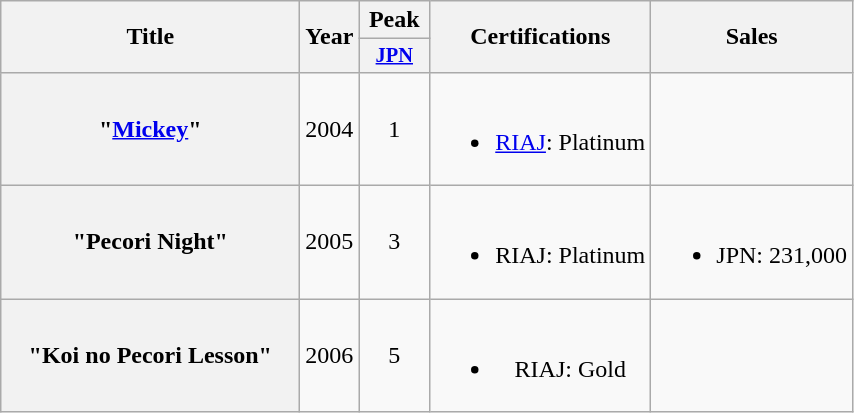<table class="wikitable plainrowheaders" style="text-align:center;">
<tr>
<th scope="colw" rowspan="2" style="width:12em;">Title</th>
<th scope="col" rowspan="2">Year</th>
<th scope="col">Peak</th>
<th scope="col" rowspan="2">Certifications</th>
<th scope="col" rowspan="2">Sales</th>
</tr>
<tr>
<th scope="col" style="width:3em;font-size:85%;"><a href='#'>JPN</a><br></th>
</tr>
<tr>
<th scope="row">"<a href='#'>Mickey</a>"</th>
<td>2004</td>
<td>1</td>
<td><br><ul><li><a href='#'>RIAJ</a>: Platinum</li></ul></td>
<td></td>
</tr>
<tr>
<th scope="row">"Pecori Night"</th>
<td>2005</td>
<td>3</td>
<td><br><ul><li>RIAJ: Platinum</li></ul></td>
<td><br><ul><li>JPN: 231,000</li></ul></td>
</tr>
<tr>
<th scope="row">"Koi no Pecori Lesson"</th>
<td>2006</td>
<td>5</td>
<td><br><ul><li>RIAJ: Gold</li></ul></td>
<td></td>
</tr>
</table>
